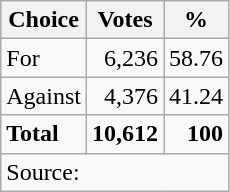<table class=wikitable style=text-align:right>
<tr>
<th>Choice</th>
<th>Votes</th>
<th>%</th>
</tr>
<tr>
<td align=left>For</td>
<td>6,236</td>
<td>58.76</td>
</tr>
<tr>
<td align=left>Against</td>
<td>4,376</td>
<td>41.24</td>
</tr>
<tr>
<td align=left><strong>Total</strong></td>
<td><strong>10,612</strong></td>
<td><strong>100</strong></td>
</tr>
<tr>
<td align=left colspan=3>Source: </td>
</tr>
</table>
